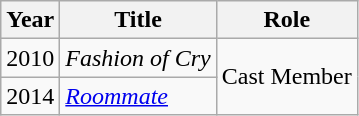<table class="wikitable">
<tr>
<th>Year</th>
<th>Title</th>
<th>Role</th>
</tr>
<tr>
<td>2010</td>
<td><em>Fashion of Cry</em></td>
<td rowspan=2>Cast Member</td>
</tr>
<tr>
<td>2014</td>
<td><em><a href='#'>Roommate</a></em></td>
</tr>
</table>
